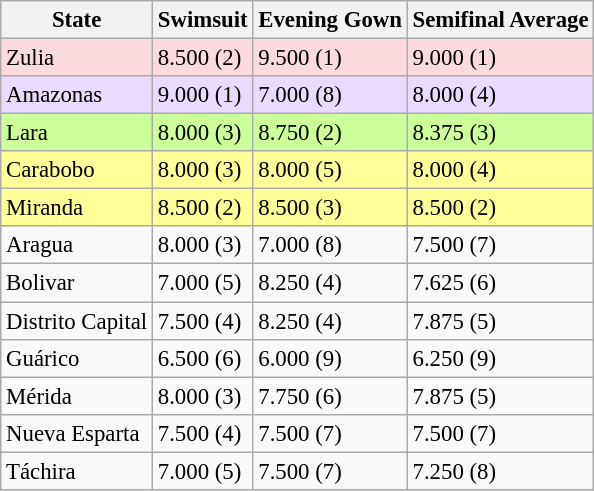<table class="wikitable sortable collapsible" style="font-size:95%">
<tr>
<th width="">State</th>
<th width="">Swimsuit</th>
<th width="">Evening Gown</th>
<th width="">Semifinal Average</th>
</tr>
<tr style="background-color:#FADADD;">
<td>Zulia</td>
<td>8.500 (2)</td>
<td>9.500 (1)</td>
<td>9.000 (1)</td>
</tr>
<tr style="background-color:#eadafd;">
<td>Amazonas</td>
<td>9.000 (1)</td>
<td>7.000 (8)</td>
<td>8.000 (4)</td>
</tr>
<tr style="background-color:#ccff99;">
<td>Lara</td>
<td>8.000 (3)</td>
<td>8.750 (2)</td>
<td>8.375 (3)</td>
</tr>
<tr style="background-color:#ffff99;">
<td>Carabobo</td>
<td>8.000 (3)</td>
<td>8.000 (5)</td>
<td>8.000 (4)</td>
</tr>
<tr style="background-color:#ffff99;">
<td>Miranda</td>
<td>8.500 (2)</td>
<td>8.500 (3)</td>
<td>8.500 (2)</td>
</tr>
<tr>
<td>Aragua</td>
<td>8.000 (3)</td>
<td>7.000 (8)</td>
<td>7.500 (7)</td>
</tr>
<tr>
<td>Bolivar</td>
<td>7.000 (5)</td>
<td>8.250 (4)</td>
<td>7.625 (6)</td>
</tr>
<tr>
<td>Distrito Capital</td>
<td>7.500 (4)</td>
<td>8.250 (4)</td>
<td>7.875 (5)</td>
</tr>
<tr>
<td>Guárico</td>
<td>6.500 (6)</td>
<td>6.000 (9)</td>
<td>6.250 (9)</td>
</tr>
<tr>
<td>Mérida</td>
<td>8.000 (3)</td>
<td>7.750 (6)</td>
<td>7.875 (5)</td>
</tr>
<tr>
<td>Nueva Esparta</td>
<td>7.500 (4)</td>
<td>7.500 (7)</td>
<td>7.500 (7)</td>
</tr>
<tr>
<td>Táchira</td>
<td>7.000 (5)</td>
<td>7.500 (7)</td>
<td>7.250 (8)</td>
</tr>
</table>
